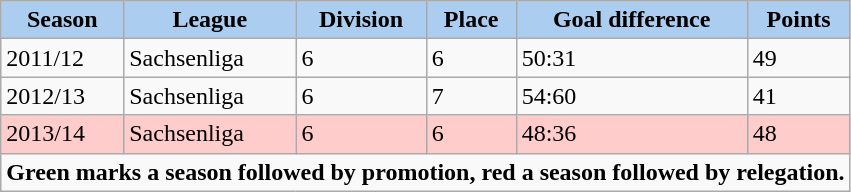<table class="wikitable float-right">
<tr bgcolor="dddddd">
<th style="background:#ABCDEF;">Season</th>
<th style="background:#ABCDEF;">League</th>
<th style="background:#ABCDEF;">Division</th>
<th style="background:#ABCDEF;">Place</th>
<th style="background:#ABCDEF;">Goal difference</th>
<th style="background:#ABCDEF;">Points</th>
</tr>
<tr>
<td>2011/12</td>
<td>Sachsenliga</td>
<td>6</td>
<td>6</td>
<td>50:31</td>
<td>49</td>
</tr>
<tr>
<td>2012/13</td>
<td>Sachsenliga</td>
<td>6</td>
<td>7</td>
<td>54:60</td>
<td>41</td>
</tr>
<tr style="background:#ffcccc;">
<td>2013/14</td>
<td>Sachsenliga</td>
<td>6</td>
<td>6</td>
<td>48:36</td>
<td>48</td>
</tr>
<tr>
<td colspan="12" align="center"><strong>Green marks a season followed by promotion, red a season followed by relegation.</strong></td>
</tr>
</table>
